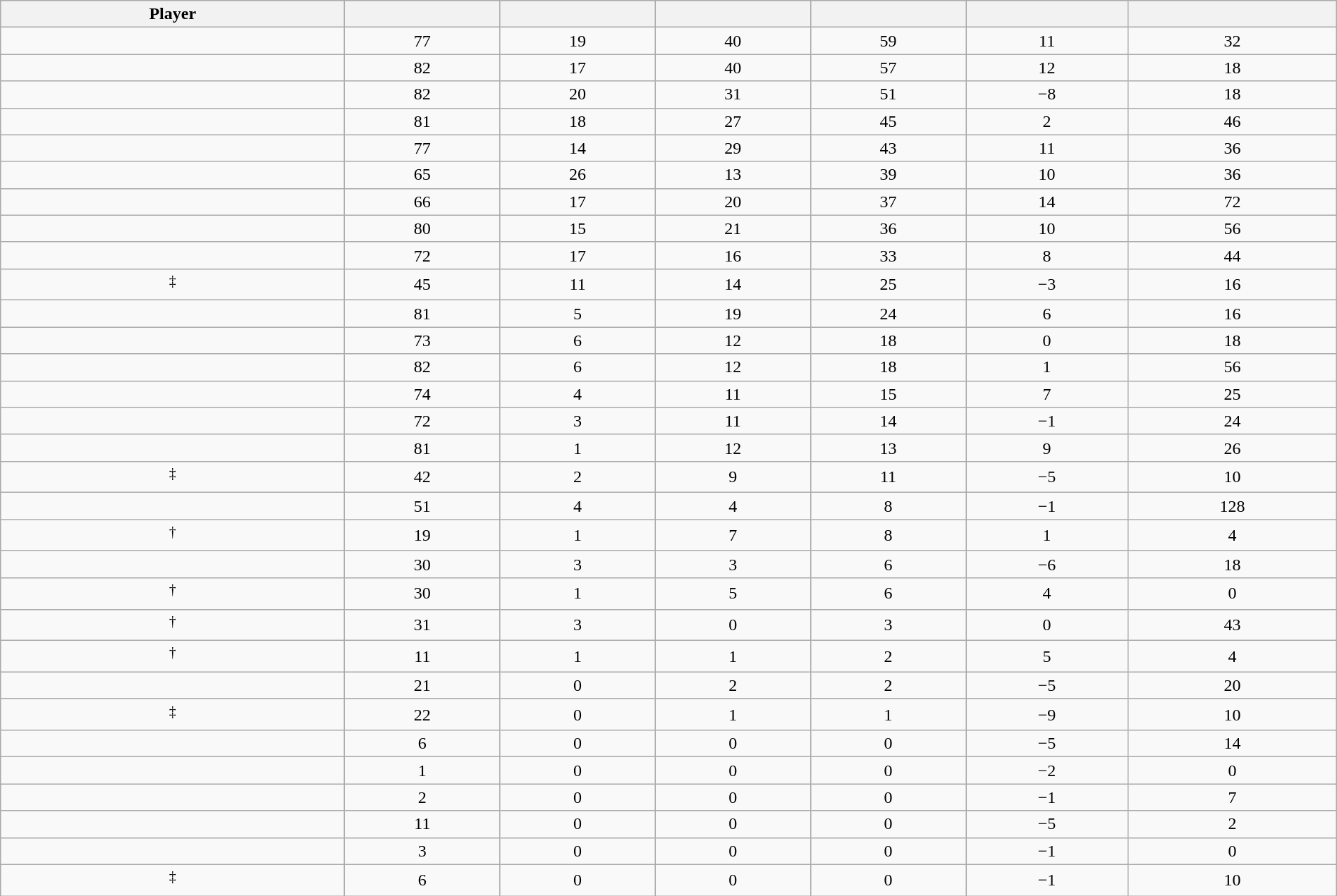<table class="wikitable sortable" style="width:100%; text-align:center;">
<tr>
<th>Player</th>
<th></th>
<th></th>
<th></th>
<th></th>
<th data-sort-type="number"></th>
<th></th>
</tr>
<tr>
<td></td>
<td>77</td>
<td>19</td>
<td>40</td>
<td>59</td>
<td>11</td>
<td>32</td>
</tr>
<tr>
<td></td>
<td>82</td>
<td>17</td>
<td>40</td>
<td>57</td>
<td>12</td>
<td>18</td>
</tr>
<tr>
<td></td>
<td>82</td>
<td>20</td>
<td>31</td>
<td>51</td>
<td>−8</td>
<td>18</td>
</tr>
<tr>
<td></td>
<td>81</td>
<td>18</td>
<td>27</td>
<td>45</td>
<td>2</td>
<td>46</td>
</tr>
<tr>
<td></td>
<td>77</td>
<td>14</td>
<td>29</td>
<td>43</td>
<td>11</td>
<td>36</td>
</tr>
<tr>
<td></td>
<td>65</td>
<td>26</td>
<td>13</td>
<td>39</td>
<td>10</td>
<td>36</td>
</tr>
<tr>
<td></td>
<td>66</td>
<td>17</td>
<td>20</td>
<td>37</td>
<td>14</td>
<td>72</td>
</tr>
<tr>
<td></td>
<td>80</td>
<td>15</td>
<td>21</td>
<td>36</td>
<td>10</td>
<td>56</td>
</tr>
<tr>
<td></td>
<td>72</td>
<td>17</td>
<td>16</td>
<td>33</td>
<td>8</td>
<td>44</td>
</tr>
<tr>
<td><sup>‡</sup></td>
<td>45</td>
<td>11</td>
<td>14</td>
<td>25</td>
<td>−3</td>
<td>16</td>
</tr>
<tr>
<td></td>
<td>81</td>
<td>5</td>
<td>19</td>
<td>24</td>
<td>6</td>
<td>16</td>
</tr>
<tr>
<td></td>
<td>73</td>
<td>6</td>
<td>12</td>
<td>18</td>
<td>0</td>
<td>18</td>
</tr>
<tr>
<td></td>
<td>82</td>
<td>6</td>
<td>12</td>
<td>18</td>
<td>1</td>
<td>56</td>
</tr>
<tr>
<td></td>
<td>74</td>
<td>4</td>
<td>11</td>
<td>15</td>
<td>7</td>
<td>25</td>
</tr>
<tr>
<td></td>
<td>72</td>
<td>3</td>
<td>11</td>
<td>14</td>
<td>−1</td>
<td>24</td>
</tr>
<tr>
<td></td>
<td>81</td>
<td>1</td>
<td>12</td>
<td>13</td>
<td>9</td>
<td>26</td>
</tr>
<tr>
<td><sup>‡</sup></td>
<td>42</td>
<td>2</td>
<td>9</td>
<td>11</td>
<td>−5</td>
<td>10</td>
</tr>
<tr>
<td></td>
<td>51</td>
<td>4</td>
<td>4</td>
<td>8</td>
<td>−1</td>
<td>128</td>
</tr>
<tr>
<td><sup>†</sup></td>
<td>19</td>
<td>1</td>
<td>7</td>
<td>8</td>
<td>1</td>
<td>4</td>
</tr>
<tr>
<td></td>
<td>30</td>
<td>3</td>
<td>3</td>
<td>6</td>
<td>−6</td>
<td>18</td>
</tr>
<tr>
<td><sup>†</sup></td>
<td>30</td>
<td>1</td>
<td>5</td>
<td>6</td>
<td>4</td>
<td>0</td>
</tr>
<tr>
<td><sup>†</sup></td>
<td>31</td>
<td>3</td>
<td>0</td>
<td>3</td>
<td>0</td>
<td>43</td>
</tr>
<tr>
<td><sup>†</sup></td>
<td>11</td>
<td>1</td>
<td>1</td>
<td>2</td>
<td>5</td>
<td>4</td>
</tr>
<tr>
<td></td>
<td>21</td>
<td>0</td>
<td>2</td>
<td>2</td>
<td>−5</td>
<td>20</td>
</tr>
<tr>
<td><sup>‡</sup></td>
<td>22</td>
<td>0</td>
<td>1</td>
<td>1</td>
<td>−9</td>
<td>10</td>
</tr>
<tr>
<td></td>
<td>6</td>
<td>0</td>
<td>0</td>
<td>0</td>
<td>−5</td>
<td>14</td>
</tr>
<tr>
<td></td>
<td>1</td>
<td>0</td>
<td>0</td>
<td>0</td>
<td>−2</td>
<td>0</td>
</tr>
<tr>
<td></td>
<td>2</td>
<td>0</td>
<td>0</td>
<td>0</td>
<td>−1</td>
<td>7</td>
</tr>
<tr>
<td></td>
<td>11</td>
<td>0</td>
<td>0</td>
<td>0</td>
<td>−5</td>
<td>2</td>
</tr>
<tr>
<td></td>
<td>3</td>
<td>0</td>
<td>0</td>
<td>0</td>
<td>−1</td>
<td>0</td>
</tr>
<tr>
<td><sup>‡</sup></td>
<td>6</td>
<td>0</td>
<td>0</td>
<td>0</td>
<td>−1</td>
<td>10</td>
</tr>
</table>
